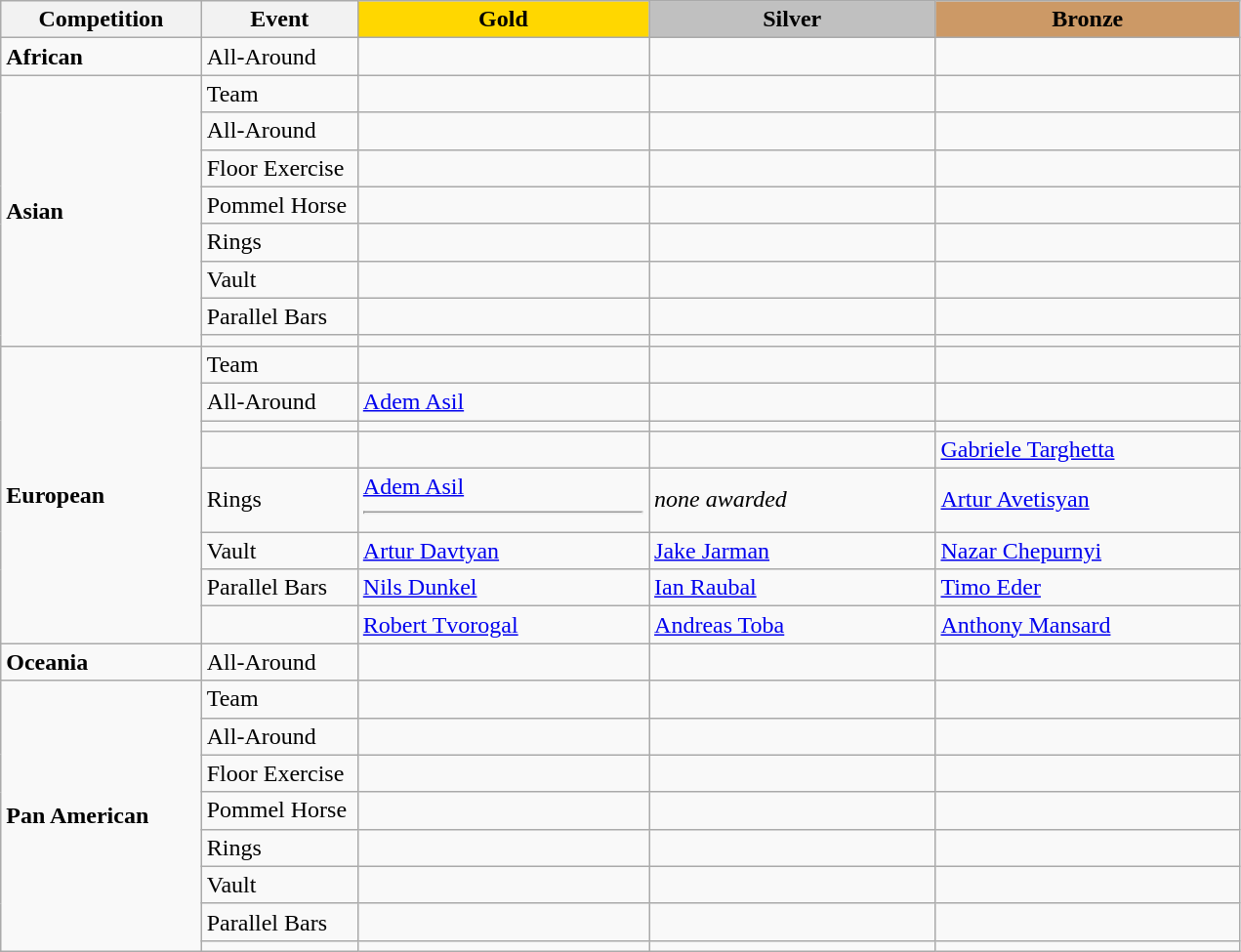<table class="wikitable" style="width:67%;">
<tr>
<th style="text-align:center; width:1%;">Competition</th>
<th style="text-align:center; width:1%;">Event</th>
<td style="text-align:center; width:3%; background:gold;"><strong>Gold</strong></td>
<td style="text-align:center; width:3%; background:silver;"><strong>Silver</strong></td>
<td style="text-align:center; width:3%; background:#c96;"><strong>Bronze</strong></td>
</tr>
<tr>
<td rowspan=1><strong>African</strong></td>
<td>All-Around</td>
<td></td>
<td></td>
<td></td>
</tr>
<tr>
<td rowspan=8><strong>Asian</strong></td>
<td>Team</td>
<td></td>
<td></td>
<td></td>
</tr>
<tr>
<td>All-Around</td>
<td></td>
<td></td>
<td></td>
</tr>
<tr>
<td>Floor Exercise</td>
<td></td>
<td></td>
<td></td>
</tr>
<tr>
<td>Pommel Horse</td>
<td></td>
<td></td>
<td></td>
</tr>
<tr>
<td>Rings</td>
<td></td>
<td></td>
<td></td>
</tr>
<tr>
<td>Vault</td>
<td></td>
<td></td>
<td></td>
</tr>
<tr>
<td>Parallel Bars</td>
<td></td>
<td></td>
<td></td>
</tr>
<tr>
<td></td>
<td></td>
<td></td>
<td></td>
</tr>
<tr>
<td rowspan=8><strong>European</strong></td>
<td>Team</td>
<td></td>
<td></td>
<td></td>
</tr>
<tr>
<td>All-Around</td>
<td> <a href='#'>Adem Asil</a></td>
<td></td>
<td></td>
</tr>
<tr>
<td></td>
<td></td>
<td></td>
<td></td>
</tr>
<tr>
<td></td>
<td></td>
<td></td>
<td> <a href='#'>Gabriele Targhetta</a></td>
</tr>
<tr>
<td>Rings</td>
<td> <a href='#'>Adem Asil</a><hr></td>
<td><em>none awarded</em></td>
<td> <a href='#'>Artur Avetisyan</a></td>
</tr>
<tr>
<td>Vault</td>
<td> <a href='#'>Artur Davtyan</a></td>
<td> <a href='#'>Jake Jarman</a></td>
<td> <a href='#'>Nazar Chepurnyi</a></td>
</tr>
<tr>
<td>Parallel Bars</td>
<td> <a href='#'>Nils Dunkel</a></td>
<td> <a href='#'>Ian Raubal</a></td>
<td> <a href='#'>Timo Eder</a></td>
</tr>
<tr>
<td></td>
<td> <a href='#'>Robert Tvorogal</a></td>
<td> <a href='#'>Andreas Toba</a></td>
<td> <a href='#'>Anthony Mansard</a></td>
</tr>
<tr>
<td><strong>Oceania</strong></td>
<td>All-Around</td>
<td></td>
<td></td>
<td></td>
</tr>
<tr>
<td rowspan=8><strong>Pan American</strong></td>
<td>Team</td>
<td></td>
<td></td>
<td></td>
</tr>
<tr>
<td>All-Around</td>
<td></td>
<td></td>
<td></td>
</tr>
<tr>
<td>Floor Exercise</td>
<td></td>
<td></td>
<td></td>
</tr>
<tr>
<td>Pommel Horse</td>
<td></td>
<td></td>
<td></td>
</tr>
<tr>
<td>Rings</td>
<td></td>
<td></td>
<td></td>
</tr>
<tr>
<td>Vault</td>
<td></td>
<td></td>
<td></td>
</tr>
<tr>
<td>Parallel Bars</td>
<td></td>
<td></td>
<td></td>
</tr>
<tr>
<td></td>
<td></td>
<td></td>
<td></td>
</tr>
</table>
